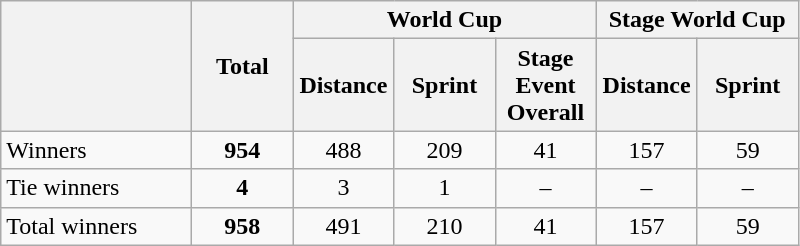<table class="wikitable" style="border: 1px solid #999; text-align:center">
<tr>
<th rowspan="2" width="120"></th>
<th rowspan="2" width="60">Total</th>
<th colspan="3" width="60">World Cup</th>
<th colspan="2" width="60">Stage World Cup</th>
</tr>
<tr>
<th width="60">Distance</th>
<th width="60">Sprint</th>
<th width="60">Stage Event Overall</th>
<th width="60">Distance</th>
<th width="60">Sprint</th>
</tr>
<tr>
<td width="120" align=left>Winners</td>
<td><strong>954</strong></td>
<td>488</td>
<td>209</td>
<td>41</td>
<td>157</td>
<td>59</td>
</tr>
<tr>
<td align=left>Tie winners</td>
<td><strong>4</strong></td>
<td>3</td>
<td>1</td>
<td>–</td>
<td>–</td>
<td>–</td>
</tr>
<tr>
<td align=left>Total winners</td>
<td><strong>958</strong></td>
<td>491</td>
<td>210</td>
<td>41</td>
<td>157</td>
<td>59</td>
</tr>
</table>
